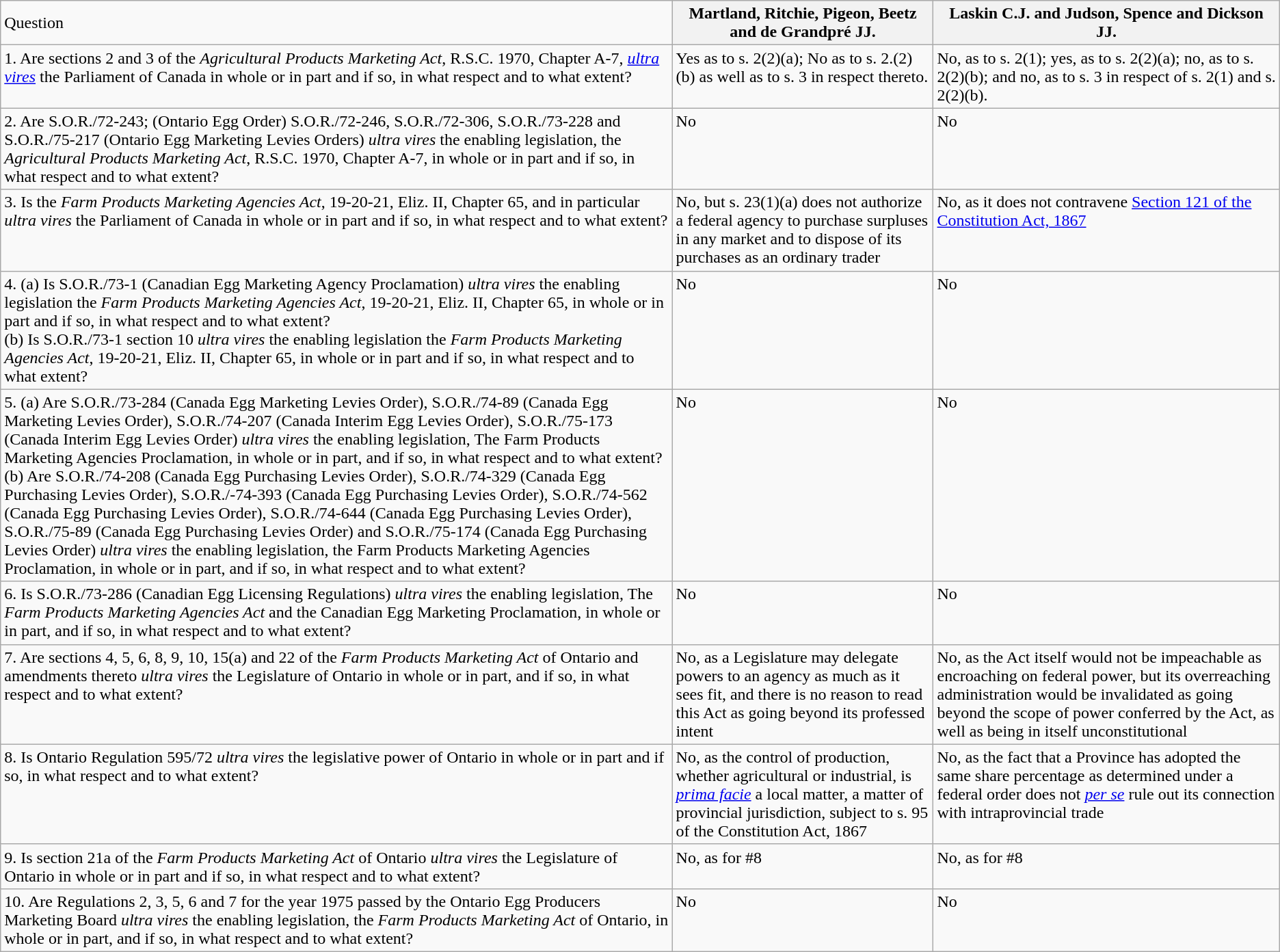<table class="wikitable">
<tr>
<td>Question</td>
<th>Martland, Ritchie, Pigeon, Beetz and de Grandpré JJ.</th>
<th>Laskin C.J. and Judson, Spence and Dickson JJ.</th>
</tr>
<tr valign="top">
<td>1. Are sections 2 and 3 of the <em>Agricultural Products Marketing Act</em>, R.S.C. 1970, Chapter A-7, <em><a href='#'>ultra vires</a></em> the Parliament of Canada in whole or in part and if so, in what respect and to what extent?</td>
<td>Yes as to s. 2(2)(a); No as to s. 2.(2)(b) as well as to s. 3 in respect thereto.</td>
<td>No, as to s. 2(1); yes, as to s. 2(2)(a); no, as to s. 2(2)(b); and no, as to s. 3 in respect of s. 2(1) and s. 2(2)(b).</td>
</tr>
<tr valign="top">
<td>2. Are S.O.R./72-243; (Ontario Egg Order) S.O.R./72-246, S.O.R./72-306, S.O.R./73-228 and S.O.R./75-217 (Ontario Egg Marketing Levies Orders) <em>ultra vires</em> the enabling legislation, the <em>Agricultural Products Marketing Act</em>, R.S.C. 1970, Chapter A‑7, in whole or in part and if so, in what respect and to what extent?</td>
<td>No</td>
<td>No</td>
</tr>
<tr valign="top">
<td>3. Is the <em>Farm Products Marketing Agencies Act</em>, 19-20-21, Eliz. II, Chapter 65, and in particular<br><em>ultra vires</em> the Parliament of Canada in whole or in part and if so, in what respect and to what extent?</td>
<td>No, but s. 23(1)(a) does not authorize a federal agency to purchase surpluses in any market and to dispose of its purchases as an ordinary trader</td>
<td>No, as it does not contravene <a href='#'>Section 121 of the Constitution Act, 1867</a></td>
</tr>
<tr valign="top">
<td>4. (a) Is S.O.R./73-1 (Canadian Egg Marketing Agency Proclamation) <em>ultra vires</em> the enabling legislation the <em>Farm Products Marketing Agencies Act</em>, 19‑20-21, Eliz. II, Chapter 65, in whole or in part and if so, in what respect and to what extent?<br>(b) Is S.O.R./73-1 section 10 <em>ultra vires</em> the enabling legislation the <em>Farm Products Marketing Agencies Act</em>, 19‑20-21, Eliz. II, Chapter 65, in whole or in part and if so, in what respect and to what extent?</td>
<td>No</td>
<td>No</td>
</tr>
<tr valign="top">
<td>5. (a) Are S.O.R./73-284 (Canada Egg Marketing Levies Order), S.O.R./74-89 (Canada Egg Marketing Levies Order), S.O.R./74-207 (Canada Interim Egg Levies Order), S.O.R./75-173 (Canada Interim Egg Levies Order) <em>ultra vires</em> the enabling legislation, The Farm Products Marketing Agencies Proclamation, in whole or in part, and if so, in what respect and to what extent?<br>(b) Are S.O.R./74-208 (Canada Egg Purchasing Levies Order), S.O.R./74‑329 (Canada Egg Purchasing Levies Order), S.O.R./-74-393 (Canada Egg Purchasing Levies Order), S.O.R./74-562 (Canada Egg Purchasing Levies Order), S.O.R./74-644 (Canada Egg Purchasing Levies Order), S.O.R./75-89 (Canada Egg Purchasing Levies Order) and S.O.R./75-174 (Canada Egg Purchasing Levies Order) <em>ultra vires</em> the enabling legislation, the Farm Products Marketing Agencies Proclamation, in whole or in part, and if so, in what respect and to what extent?</td>
<td>No</td>
<td>No</td>
</tr>
<tr valign="top">
<td>6. Is S.O.R./73-286 (Canadian Egg Licensing Regulations) <em>ultra vires</em> the enabling legislation, The <em>Farm Products Marketing Agencies Act</em> and the Canadian Egg Marketing Proclamation, in whole or in part, and if so, in what respect and to what extent?</td>
<td>No</td>
<td>No</td>
</tr>
<tr valign="top">
<td>7. Are sections 4, 5, 6, 8, 9, 10, 15(a) and 22 of the <em>Farm Products Marketing Act</em> of Ontario and amendments thereto <em>ultra vires</em> the Legislature of Ontario in whole or in part, and if so, in what respect and to what extent?</td>
<td>No, as a Legislature may delegate powers to an agency as much as it sees fit, and there is no reason to read this Act as going beyond its professed intent</td>
<td>No, as the Act itself would not be impeachable as encroaching on federal power, but its overreaching administration would be invalidated as going beyond the scope of power conferred by the Act, as well as being in itself unconstitutional</td>
</tr>
<tr valign="top">
<td>8. Is Ontario Regulation 595/72 <em>ultra vires</em> the legislative power of Ontario in whole or in part and if so, in what respect and to what extent?</td>
<td>No, as the control of production, whether agricultural or industrial, is <em><a href='#'>prima facie</a></em> a local matter, a matter of provincial jurisdiction, subject to s. 95 of the Constitution Act, 1867</td>
<td>No, as the fact that a Province has adopted the same share percentage as determined under a federal order does not <em><a href='#'>per se</a></em> rule out its connection with intraprovincial trade</td>
</tr>
<tr valign="top">
<td>9. Is section 21a of the <em>Farm Products Marketing Act</em> of Ontario <em>ultra vires</em> the Legislature of Ontario in whole or in part and if so, in what respect and to what extent?</td>
<td>No, as for #8</td>
<td>No, as for #8</td>
</tr>
<tr valign="top">
<td>10. Are Regulations 2, 3, 5, 6 and 7 for the year 1975 passed by the Ontario Egg Producers Marketing Board <em>ultra vires</em> the enabling legislation, the <em>Farm Products Marketing Act</em> of Ontario, in whole or in part, and if so, in what respect and to what extent?</td>
<td>No</td>
<td>No</td>
</tr>
</table>
